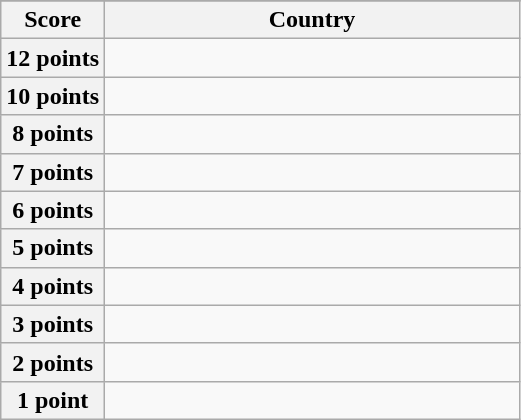<table class="wikitable">
<tr>
</tr>
<tr>
<th scope="col" width="20%">Score</th>
<th scope="col">Country</th>
</tr>
<tr>
<th scope="row">12 points</th>
<td></td>
</tr>
<tr>
<th scope="row">10 points</th>
<td></td>
</tr>
<tr>
<th scope="row">8 points</th>
<td></td>
</tr>
<tr>
<th scope="row">7 points</th>
<td></td>
</tr>
<tr>
<th scope="row">6 points</th>
<td></td>
</tr>
<tr>
<th scope="row">5 points</th>
<td></td>
</tr>
<tr>
<th scope="row">4 points</th>
<td></td>
</tr>
<tr>
<th scope="row">3 points</th>
<td></td>
</tr>
<tr>
<th scope="row">2 points</th>
<td></td>
</tr>
<tr>
<th scope="row">1 point</th>
<td></td>
</tr>
</table>
